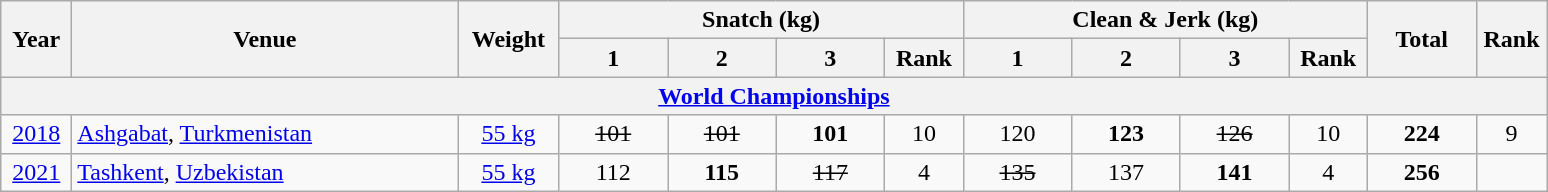<table class = "wikitable" style="text-align:center;">
<tr>
<th rowspan=2 width=40>Year</th>
<th rowspan=2 width=250>Venue</th>
<th rowspan=2 width=60>Weight</th>
<th colspan=4>Snatch (kg)</th>
<th colspan=4>Clean & Jerk (kg)</th>
<th rowspan=2 width=65>Total</th>
<th rowspan=2 width=40>Rank</th>
</tr>
<tr>
<th width=65>1</th>
<th width=65>2</th>
<th width=65>3</th>
<th width=45>Rank</th>
<th width=65>1</th>
<th width=65>2</th>
<th width=65>3</th>
<th width=45>Rank</th>
</tr>
<tr>
<th colspan=13><a href='#'>World Championships</a></th>
</tr>
<tr>
<td><a href='#'>2018</a></td>
<td align=left> <a href='#'>Ashgabat</a>, <a href='#'>Turkmenistan</a></td>
<td><a href='#'>55 kg</a></td>
<td><s>101</s></td>
<td><s>101</s></td>
<td><strong>101</strong></td>
<td>10</td>
<td>120</td>
<td><strong>123</strong></td>
<td><s>126</s></td>
<td>10</td>
<td><strong>224</strong></td>
<td>9</td>
</tr>
<tr>
<td><a href='#'>2021</a></td>
<td align=left> <a href='#'>Tashkent</a>, <a href='#'>Uzbekistan</a></td>
<td><a href='#'>55 kg</a></td>
<td>112</td>
<td><strong>115</strong></td>
<td><s>117</s></td>
<td>4</td>
<td><s>135</s></td>
<td>137</td>
<td><strong>141</strong></td>
<td>4</td>
<td><strong>256</strong></td>
<td></td>
</tr>
</table>
